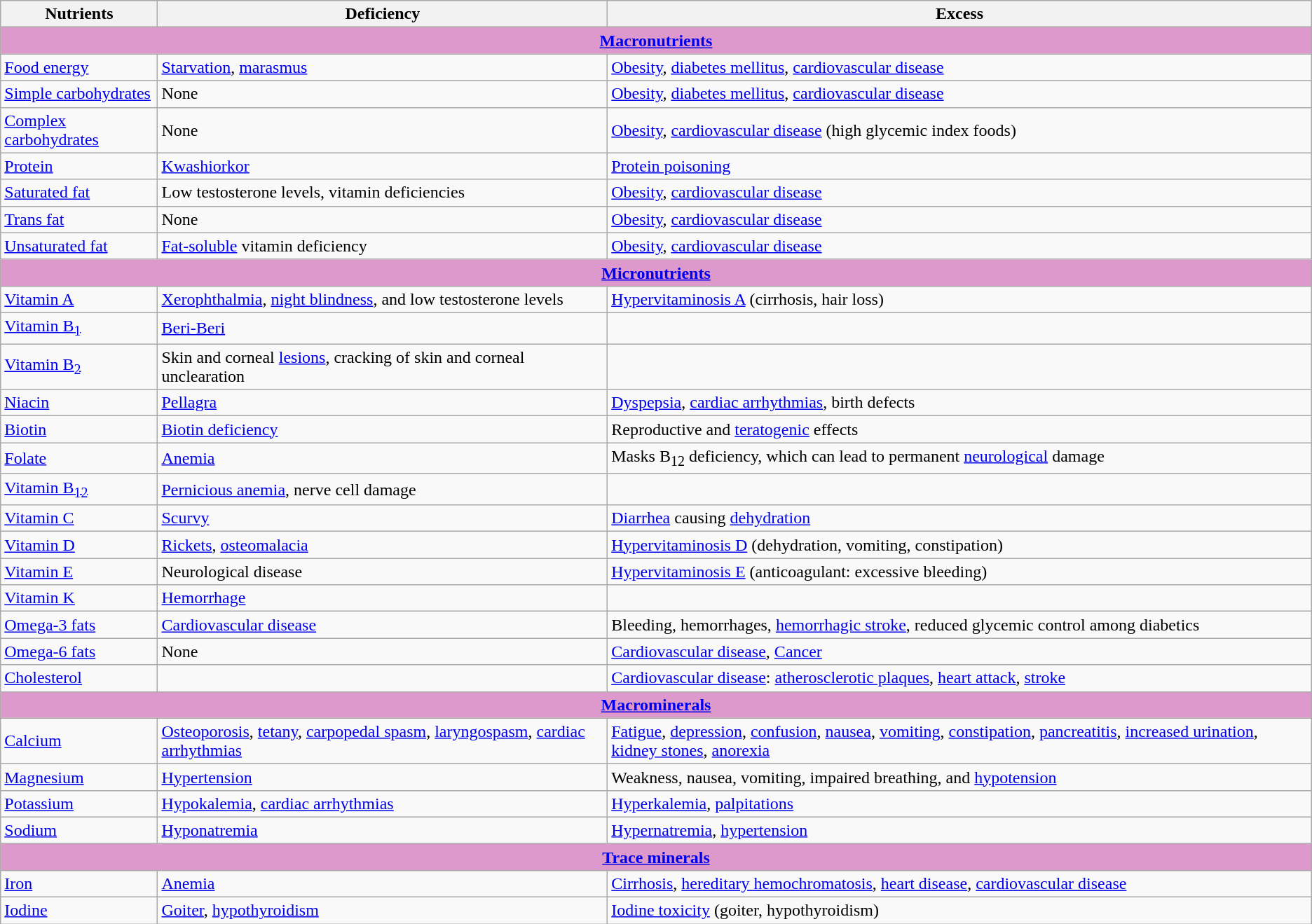<table class="wikitable">
<tr>
<th>Nutrients</th>
<th>Deficiency</th>
<th>Excess</th>
</tr>
<tr>
<td colspan="3" style="background: #dd99cc; text-align: center;"><strong><a href='#'>Macronutrients</a></strong></td>
</tr>
<tr>
<td><a href='#'>Food energy</a></td>
<td><a href='#'>Starvation</a>, <a href='#'>marasmus</a></td>
<td><a href='#'>Obesity</a>, <a href='#'>diabetes mellitus</a>, <a href='#'>cardiovascular disease</a></td>
</tr>
<tr>
<td><a href='#'>Simple carbohydrates</a></td>
<td>None</td>
<td><a href='#'>Obesity</a>, <a href='#'>diabetes mellitus</a>, <a href='#'>cardiovascular disease</a></td>
</tr>
<tr>
<td><a href='#'>Complex carbohydrates</a></td>
<td>None</td>
<td><a href='#'>Obesity</a>, <a href='#'>cardiovascular disease</a> (high glycemic index foods)</td>
</tr>
<tr>
<td><a href='#'>Protein</a></td>
<td><a href='#'>Kwashiorkor</a></td>
<td><a href='#'>Protein poisoning</a></td>
</tr>
<tr>
<td><a href='#'>Saturated fat</a></td>
<td>Low testosterone levels, vitamin deficiencies</td>
<td><a href='#'>Obesity</a>, <a href='#'>cardiovascular disease</a></td>
</tr>
<tr>
<td><a href='#'>Trans fat</a></td>
<td>None</td>
<td><a href='#'>Obesity</a>, <a href='#'>cardiovascular disease</a></td>
</tr>
<tr>
<td><a href='#'>Unsaturated fat</a></td>
<td><a href='#'>Fat-soluble</a> vitamin deficiency</td>
<td><a href='#'>Obesity</a>, <a href='#'>cardiovascular disease</a></td>
</tr>
<tr>
<td colspan="3" style="background: #dd99cc; text-align: center;"><strong><a href='#'>Micronutrients</a></strong></td>
</tr>
<tr>
<td><a href='#'>Vitamin A</a></td>
<td><a href='#'>Xerophthalmia</a>, <a href='#'>night blindness</a>, and low testosterone levels</td>
<td><a href='#'>Hypervitaminosis A</a> (cirrhosis, hair loss)</td>
</tr>
<tr>
<td><a href='#'>Vitamin B<sub>1</sub></a></td>
<td><a href='#'>Beri-Beri</a></td>
<td></td>
</tr>
<tr>
<td><a href='#'>Vitamin B<sub>2</sub></a></td>
<td>Skin and corneal <a href='#'>lesions</a>, cracking of skin and corneal unclearation</td>
<td></td>
</tr>
<tr>
<td><a href='#'>Niacin</a></td>
<td><a href='#'>Pellagra</a></td>
<td><a href='#'>Dyspepsia</a>, <a href='#'>cardiac arrhythmias</a>, birth defects</td>
</tr>
<tr>
<td><a href='#'>Biotin</a></td>
<td><a href='#'>Biotin deficiency</a></td>
<td>Reproductive and <a href='#'>teratogenic</a> effects</td>
</tr>
<tr>
<td><a href='#'>Folate</a></td>
<td><a href='#'>Anemia</a></td>
<td>Masks B<sub>12</sub> deficiency, which can lead to permanent <a href='#'>neurological</a> damage</td>
</tr>
<tr>
<td><a href='#'>Vitamin B<sub>12</sub></a></td>
<td><a href='#'>Pernicious anemia</a>, nerve cell damage</td>
<td></td>
</tr>
<tr>
<td><a href='#'>Vitamin C</a></td>
<td><a href='#'>Scurvy</a></td>
<td><a href='#'>Diarrhea</a> causing <a href='#'>dehydration</a></td>
</tr>
<tr>
<td><a href='#'>Vitamin D</a></td>
<td><a href='#'>Rickets</a>, <a href='#'>osteomalacia</a></td>
<td><a href='#'>Hypervitaminosis D</a> (dehydration, vomiting, constipation)</td>
</tr>
<tr>
<td><a href='#'>Vitamin E</a></td>
<td>Neurological disease</td>
<td><a href='#'>Hypervitaminosis E</a> (anticoagulant: excessive bleeding)</td>
</tr>
<tr>
<td><a href='#'>Vitamin K</a></td>
<td><a href='#'>Hemorrhage</a></td>
<td></td>
</tr>
<tr>
<td><a href='#'>Omega-3 fats</a></td>
<td><a href='#'>Cardiovascular disease</a></td>
<td>Bleeding, hemorrhages, <a href='#'>hemorrhagic stroke</a>, reduced glycemic control among diabetics</td>
</tr>
<tr>
<td><a href='#'>Omega-6 fats</a></td>
<td>None</td>
<td><a href='#'>Cardiovascular disease</a>, <a href='#'>Cancer</a></td>
</tr>
<tr>
<td><a href='#'>Cholesterol</a></td>
<td></td>
<td><a href='#'>Cardiovascular disease</a>: <a href='#'>atherosclerotic plaques</a>, <a href='#'>heart attack</a>, <a href='#'>stroke</a></td>
</tr>
<tr>
<td colspan="3" style="background: #dd99cc; text-align: center;"><strong><a href='#'>Macrominerals</a></strong></td>
</tr>
<tr>
<td><a href='#'>Calcium</a></td>
<td><a href='#'>Osteoporosis</a>, <a href='#'>tetany</a>, <a href='#'>carpopedal spasm</a>, <a href='#'>laryngospasm</a>, <a href='#'>cardiac arrhythmias</a></td>
<td><a href='#'>Fatigue</a>, <a href='#'>depression</a>, <a href='#'>confusion</a>, <a href='#'>nausea</a>, <a href='#'>vomiting</a>, <a href='#'>constipation</a>, <a href='#'>pancreatitis</a>, <a href='#'>increased urination</a>, <a href='#'>kidney stones</a>, <a href='#'>anorexia</a></td>
</tr>
<tr>
<td><a href='#'>Magnesium</a></td>
<td><a href='#'>Hypertension</a></td>
<td>Weakness, nausea, vomiting, impaired breathing, and <a href='#'>hypotension</a></td>
</tr>
<tr>
<td><a href='#'>Potassium</a></td>
<td><a href='#'>Hypokalemia</a>, <a href='#'>cardiac arrhythmias</a></td>
<td><a href='#'>Hyperkalemia</a>, <a href='#'>palpitations</a></td>
</tr>
<tr>
<td><a href='#'>Sodium</a></td>
<td><a href='#'>Hyponatremia</a></td>
<td><a href='#'>Hypernatremia</a>, <a href='#'>hypertension</a></td>
</tr>
<tr>
<td colspan="3" style="background:#dd99cc; text-align: center;"><strong><a href='#'>Trace minerals</a></strong></td>
</tr>
<tr>
<td><a href='#'>Iron</a></td>
<td><a href='#'>Anemia</a></td>
<td><a href='#'>Cirrhosis</a>, <a href='#'>hereditary hemochromatosis</a>, <a href='#'>heart disease</a>, <a href='#'>cardiovascular disease</a></td>
</tr>
<tr>
<td><a href='#'>Iodine</a></td>
<td><a href='#'>Goiter</a>, <a href='#'>hypothyroidism</a></td>
<td><a href='#'>Iodine toxicity</a> (goiter, hypothyroidism)</td>
</tr>
</table>
